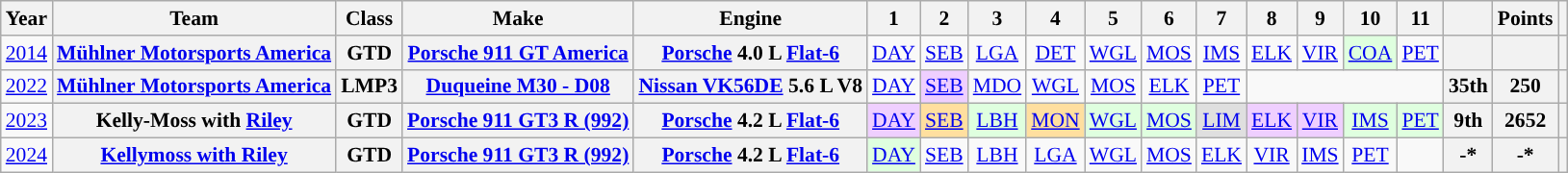<table class="wikitable" style="text-align:center; font-size:90%">
<tr>
<th>Year</th>
<th>Team</th>
<th>Class</th>
<th>Make</th>
<th>Engine</th>
<th>1</th>
<th>2</th>
<th>3</th>
<th>4</th>
<th>5</th>
<th>6</th>
<th>7</th>
<th>8</th>
<th>9</th>
<th>10</th>
<th>11</th>
<th></th>
<th>Points</th>
<th></th>
</tr>
<tr>
<td><a href='#'>2014</a></td>
<th><a href='#'>Mühlner Motorsports America</a></th>
<th>GTD</th>
<th><a href='#'>Porsche 911 GT America</a></th>
<th><a href='#'>Porsche</a> 4.0 L <a href='#'>Flat-6</a></th>
<td><a href='#'>DAY</a></td>
<td><a href='#'>SEB</a></td>
<td><a href='#'>LGA</a></td>
<td><a href='#'>DET</a></td>
<td><a href='#'>WGL</a></td>
<td><a href='#'>MOS</a></td>
<td><a href='#'>IMS</a></td>
<td><a href='#'>ELK</a></td>
<td><a href='#'>VIR</a></td>
<td style="background:#DFFFDF;"><a href='#'>COA</a><br></td>
<td><a href='#'>PET</a></td>
<th></th>
<th></th>
<th></th>
</tr>
<tr>
<td><a href='#'>2022</a></td>
<th><a href='#'>Mühlner Motorsports America</a></th>
<th>LMP3</th>
<th><a href='#'>Duqueine M30 - D08</a></th>
<th><a href='#'>Nissan VK56DE</a> 5.6 L V8</th>
<td><a href='#'>DAY</a></td>
<td style="background:#EFCFFF;"><a href='#'>SEB</a><br></td>
<td style="background:"><a href='#'>MDO</a></td>
<td style="background:"><a href='#'>WGL</a></td>
<td style="background:"><a href='#'>MOS</a></td>
<td style="background:"><a href='#'>ELK</a></td>
<td style="background:"><a href='#'>PET</a></td>
<td colspan="4"></td>
<th>35th</th>
<th>250</th>
<th></th>
</tr>
<tr>
<td><a href='#'>2023</a></td>
<th>Kelly-Moss with <a href='#'>Riley</a></th>
<th>GTD</th>
<th><a href='#'>Porsche 911 GT3 R (992)</a></th>
<th><a href='#'>Porsche</a> 4.2 L <a href='#'>Flat-6</a></th>
<td style="background:#EFCFFF;"><a href='#'>DAY</a><br></td>
<td style="background:#FFDF9F;"><a href='#'>SEB</a><br></td>
<td style="background:#DFFFDF;"><a href='#'>LBH</a><br></td>
<td style="background:#FFDF9F;”"><a href='#'>MON</a><br></td>
<td style="background:#DFFFDF;"><a href='#'>WGL</a><br></td>
<td style="background:#DFFFDF;"><a href='#'>MOS</a><br></td>
<td style="background:#DFDFDF;”"><a href='#'>LIM</a><br></td>
<td style="background:#EFCFFF;"><a href='#'>ELK</a><br></td>
<td style="background:#EFCFFF;"><a href='#'>VIR</a><br></td>
<td style="background:#DFFFDF;"><a href='#'>IMS</a><br></td>
<td style="background:#DFFFDF;"><a href='#'>PET</a><br></td>
<th>9th</th>
<th>2652</th>
<th></th>
</tr>
<tr>
<td><a href='#'>2024</a></td>
<th><a href='#'>Kellymoss with Riley</a></th>
<th>GTD</th>
<th><a href='#'>Porsche 911 GT3 R (992)</a></th>
<th><a href='#'>Porsche</a> 4.2 L <a href='#'>Flat-6</a></th>
<td style="background:#DFFFDF;"><a href='#'>DAY</a><br></td>
<td><a href='#'>SEB</a></td>
<td><a href='#'>LBH</a></td>
<td><a href='#'>LGA</a></td>
<td><a href='#'>WGL</a></td>
<td><a href='#'>MOS</a></td>
<td><a href='#'>ELK</a></td>
<td><a href='#'>VIR</a></td>
<td><a href='#'>IMS</a></td>
<td><a href='#'>PET</a></td>
<td></td>
<th>-*</th>
<th>-*</th>
<th></th>
</tr>
</table>
